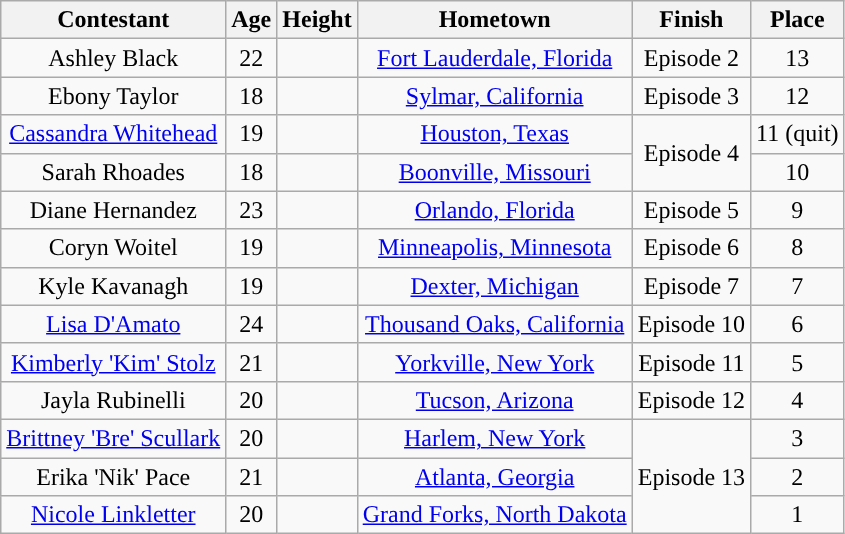<table class="wikitable sortable" style="text-align:center;">
<tr>
<th>Contestant</th>
<th>Age</th>
<th>Height</th>
<th>Hometown</th>
<th>Finish</th>
<th>Place</th>
</tr>
<tr>
<td>Ashley Black</td>
<td>22</td>
<td></td>
<td><a href='#'>Fort Lauderdale, Florida</a></td>
<td>Episode 2</td>
<td>13</td>
</tr>
<tr>
<td>Ebony Taylor</td>
<td>18</td>
<td nowrap></td>
<td nowrap><a href='#'>Sylmar, California</a></td>
<td>Episode 3</td>
<td>12</td>
</tr>
<tr>
<td nowrap><a href='#'>Cassandra Whitehead</a></td>
<td>19</td>
<td></td>
<td><a href='#'>Houston, Texas</a></td>
<td rowspan="2">Episode 4</td>
<td>11 (quit)</td>
</tr>
<tr>
<td>Sarah Rhoades</td>
<td>18</td>
<td></td>
<td><a href='#'>Boonville, Missouri</a></td>
<td>10</td>
</tr>
<tr>
<td>Diane Hernandez</td>
<td>23</td>
<td></td>
<td><a href='#'>Orlando, Florida</a></td>
<td>Episode 5</td>
<td>9</td>
</tr>
<tr>
<td>Coryn Woitel</td>
<td>19</td>
<td></td>
<td><a href='#'>Minneapolis, Minnesota</a></td>
<td>Episode 6</td>
<td>8</td>
</tr>
<tr>
<td>Kyle Kavanagh</td>
<td>19</td>
<td></td>
<td><a href='#'>Dexter, Michigan</a></td>
<td>Episode 7</td>
<td>7</td>
</tr>
<tr>
<td><a href='#'>Lisa D'Amato</a></td>
<td>24</td>
<td></td>
<td><a href='#'>Thousand Oaks, California</a></td>
<td nowrap>Episode 10</td>
<td>6</td>
</tr>
<tr>
<td><a href='#'>Kimberly 'Kim' Stolz</a></td>
<td>21</td>
<td></td>
<td><a href='#'>Yorkville, New York</a></td>
<td>Episode 11</td>
<td>5</td>
</tr>
<tr>
<td>Jayla Rubinelli</td>
<td>20</td>
<td></td>
<td><a href='#'>Tucson, Arizona</a></td>
<td>Episode 12</td>
<td>4</td>
</tr>
<tr>
<td><a href='#'>Brittney 'Bre' Scullark</a></td>
<td>20</td>
<td></td>
<td><a href='#'>Harlem, New York</a></td>
<td rowspan="3">Episode 13</td>
<td>3</td>
</tr>
<tr>
<td>Erika 'Nik' Pace</td>
<td>21</td>
<td></td>
<td><a href='#'>Atlanta, Georgia</a></td>
<td>2</td>
</tr>
<tr>
<td><a href='#'>Nicole Linkletter</a></td>
<td>20</td>
<td></td>
<td nowrap><a href='#'>Grand Forks, North Dakota</a></td>
<td>1</td>
</tr>
</table>
